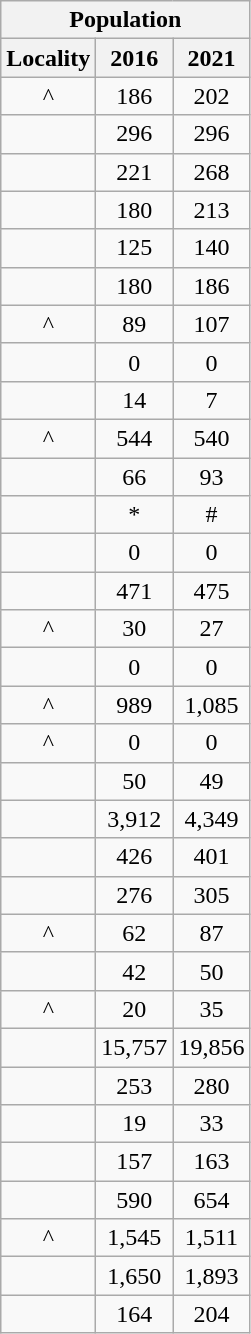<table class="wikitable" style="text-align:center;">
<tr>
<th colspan="3" style="text-align:center;  font-weight:bold">Population</th>
</tr>
<tr>
<th style="text-align:center; background:  font-weight:bold">Locality</th>
<th style="text-align:center; background:  font-weight:bold"><strong>2016</strong></th>
<th style="text-align:center; background:  font-weight:bold"><strong>2021</strong></th>
</tr>
<tr>
<td>^</td>
<td>186</td>
<td>202</td>
</tr>
<tr>
<td></td>
<td>296</td>
<td>296</td>
</tr>
<tr>
<td></td>
<td>221</td>
<td>268</td>
</tr>
<tr>
<td></td>
<td>180</td>
<td>213</td>
</tr>
<tr>
<td></td>
<td>125</td>
<td>140</td>
</tr>
<tr>
<td></td>
<td>180</td>
<td>186</td>
</tr>
<tr>
<td>^</td>
<td>89</td>
<td>107</td>
</tr>
<tr>
<td></td>
<td>0</td>
<td>0</td>
</tr>
<tr>
<td></td>
<td>14</td>
<td>7</td>
</tr>
<tr>
<td>^</td>
<td>544</td>
<td>540</td>
</tr>
<tr>
<td></td>
<td>66</td>
<td>93</td>
</tr>
<tr>
<td></td>
<td>*</td>
<td>#</td>
</tr>
<tr>
<td></td>
<td>0</td>
<td>0</td>
</tr>
<tr>
<td></td>
<td>471</td>
<td>475</td>
</tr>
<tr>
<td>^</td>
<td>30</td>
<td>27</td>
</tr>
<tr>
<td></td>
<td>0</td>
<td>0</td>
</tr>
<tr>
<td>^</td>
<td>989</td>
<td>1,085</td>
</tr>
<tr>
<td>^</td>
<td>0</td>
<td>0</td>
</tr>
<tr>
<td></td>
<td>50</td>
<td>49</td>
</tr>
<tr>
<td></td>
<td>3,912</td>
<td>4,349</td>
</tr>
<tr>
<td></td>
<td>426</td>
<td>401</td>
</tr>
<tr>
<td></td>
<td>276</td>
<td>305</td>
</tr>
<tr>
<td>^</td>
<td>62</td>
<td>87</td>
</tr>
<tr>
<td></td>
<td>42</td>
<td>50</td>
</tr>
<tr>
<td>^</td>
<td>20</td>
<td>35</td>
</tr>
<tr>
<td></td>
<td>15,757</td>
<td>19,856</td>
</tr>
<tr>
<td></td>
<td>253</td>
<td>280</td>
</tr>
<tr>
<td></td>
<td>19</td>
<td>33</td>
</tr>
<tr>
<td></td>
<td>157</td>
<td>163</td>
</tr>
<tr>
<td></td>
<td>590</td>
<td>654</td>
</tr>
<tr>
<td>^</td>
<td>1,545</td>
<td>1,511</td>
</tr>
<tr>
<td></td>
<td>1,650</td>
<td>1,893</td>
</tr>
<tr>
<td></td>
<td>164</td>
<td>204</td>
</tr>
</table>
